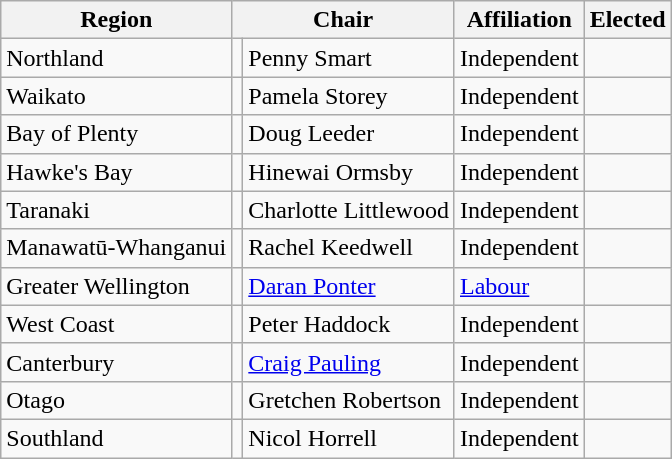<table class="wikitable">
<tr>
<th>Region</th>
<th colspan="2">Chair</th>
<th>Affiliation</th>
<th>Elected</th>
</tr>
<tr>
<td>Northland</td>
<td></td>
<td>Penny Smart</td>
<td>Independent</td>
<td></td>
</tr>
<tr>
<td>Waikato</td>
<td></td>
<td>Pamela Storey</td>
<td>Independent</td>
<td></td>
</tr>
<tr>
<td>Bay of Plenty</td>
<td></td>
<td>Doug Leeder</td>
<td>Independent</td>
<td></td>
</tr>
<tr>
<td>Hawke's Bay</td>
<td></td>
<td>Hinewai Ormsby</td>
<td>Independent</td>
<td></td>
</tr>
<tr>
<td>Taranaki</td>
<td></td>
<td>Charlotte Littlewood</td>
<td>Independent</td>
<td></td>
</tr>
<tr>
<td>Manawatū-Whanganui</td>
<td></td>
<td>Rachel Keedwell</td>
<td>Independent</td>
<td></td>
</tr>
<tr>
<td>Greater Wellington</td>
<td></td>
<td><a href='#'>Daran Ponter</a></td>
<td><a href='#'>Labour</a></td>
<td></td>
</tr>
<tr>
<td>West Coast</td>
<td></td>
<td>Peter Haddock</td>
<td>Independent</td>
<td></td>
</tr>
<tr>
<td>Canterbury</td>
<td></td>
<td><a href='#'>Craig Pauling</a></td>
<td>Independent</td>
<td></td>
</tr>
<tr>
<td>Otago</td>
<td></td>
<td>Gretchen Robertson</td>
<td>Independent</td>
<td></td>
</tr>
<tr>
<td>Southland</td>
<td></td>
<td>Nicol Horrell</td>
<td>Independent</td>
<td></td>
</tr>
</table>
